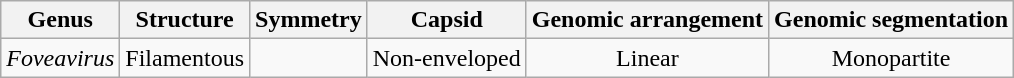<table class="wikitable sortable" style="text-align:center">
<tr>
<th>Genus</th>
<th>Structure</th>
<th>Symmetry</th>
<th>Capsid</th>
<th>Genomic arrangement</th>
<th>Genomic segmentation</th>
</tr>
<tr>
<td><em>Foveavirus</em></td>
<td>Filamentous</td>
<td></td>
<td>Non-enveloped</td>
<td>Linear</td>
<td>Monopartite</td>
</tr>
</table>
